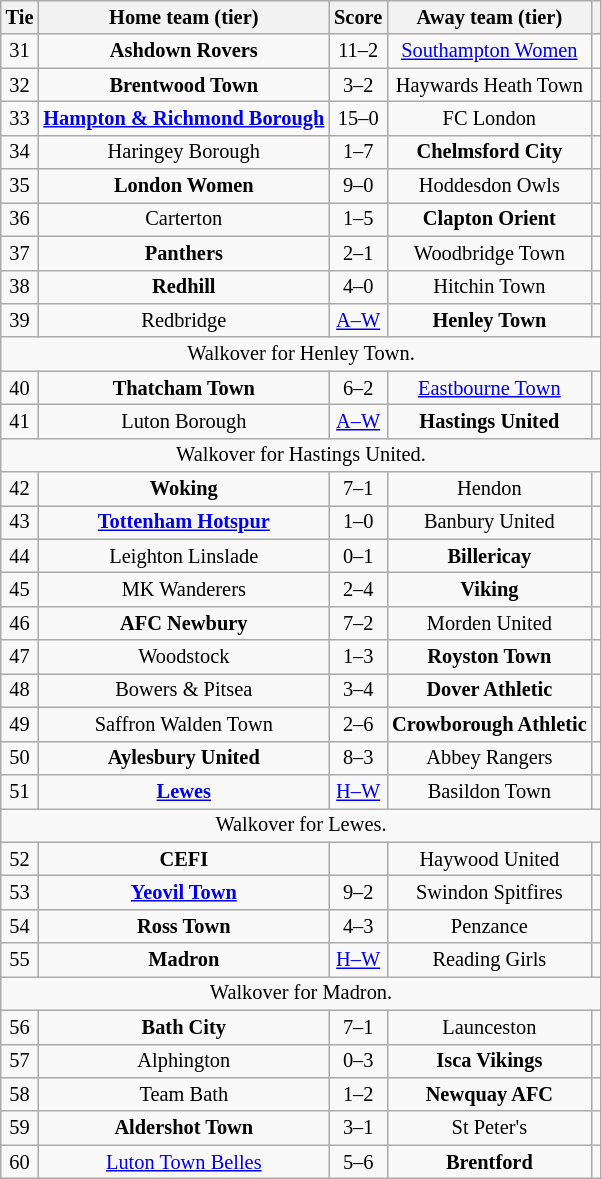<table class="wikitable" style="text-align:center; font-size:85%">
<tr>
<th>Tie</th>
<th>Home team (tier)</th>
<th>Score</th>
<th>Away team (tier)</th>
<th></th>
</tr>
<tr>
<td>31</td>
<td><strong>Ashdown Rovers</strong></td>
<td>11–2</td>
<td><a href='#'>Southampton Women</a></td>
<td></td>
</tr>
<tr>
<td>32</td>
<td><strong> Brentwood Town</strong></td>
<td>3–2 </td>
<td>Haywards Heath Town</td>
<td></td>
</tr>
<tr>
<td>33</td>
<td><strong> <a href='#'>Hampton & Richmond Borough</a> </strong></td>
<td>15–0</td>
<td>FC London</td>
<td></td>
</tr>
<tr>
<td>34</td>
<td>Haringey Borough</td>
<td>1–7</td>
<td><strong>Chelmsford City</strong></td>
<td></td>
</tr>
<tr>
<td>35</td>
<td><strong>London Women</strong></td>
<td>9–0</td>
<td>Hoddesdon Owls</td>
<td></td>
</tr>
<tr>
<td>36</td>
<td>Carterton</td>
<td>1–5</td>
<td><strong>Clapton Orient</strong></td>
<td></td>
</tr>
<tr>
<td>37</td>
<td><strong>Panthers</strong></td>
<td>2–1</td>
<td>Woodbridge Town</td>
<td></td>
</tr>
<tr>
<td>38</td>
<td><strong>Redhill</strong></td>
<td>4–0</td>
<td>Hitchin Town</td>
<td></td>
</tr>
<tr>
<td>39</td>
<td>Redbridge</td>
<td align="center"><a href='#'>A–W</a></td>
<td><strong>Henley Town</strong></td>
<td></td>
</tr>
<tr>
<td colspan="5">Walkover for Henley Town.</td>
</tr>
<tr>
<td>40</td>
<td><strong>Thatcham Town</strong></td>
<td>6–2</td>
<td><a href='#'>Eastbourne Town</a></td>
<td></td>
</tr>
<tr>
<td>41</td>
<td>Luton Borough</td>
<td align="center"><a href='#'>A–W</a></td>
<td><strong>Hastings United</strong></td>
<td></td>
</tr>
<tr>
<td colspan="5">Walkover for Hastings United.</td>
</tr>
<tr>
<td>42</td>
<td><strong>Woking</strong></td>
<td>7–1</td>
<td>Hendon</td>
<td></td>
</tr>
<tr>
<td>43</td>
<td><strong> <a href='#'> Tottenham Hotspur</a> </strong></td>
<td>1–0</td>
<td>Banbury United</td>
<td></td>
</tr>
<tr>
<td>44</td>
<td>Leighton Linslade</td>
<td>0–1</td>
<td><strong>Billericay</strong></td>
<td></td>
</tr>
<tr>
<td>45</td>
<td>MK Wanderers</td>
<td>2–4</td>
<td><strong>Viking</strong></td>
<td></td>
</tr>
<tr>
<td>46</td>
<td><strong>AFC Newbury</strong></td>
<td>7–2</td>
<td>Morden United</td>
<td></td>
</tr>
<tr>
<td>47</td>
<td>Woodstock</td>
<td>1–3</td>
<td><strong>Royston Town</strong></td>
<td></td>
</tr>
<tr>
<td>48</td>
<td>Bowers & Pitsea</td>
<td>3–4 </td>
<td><strong>Dover Athletic</strong></td>
<td></td>
</tr>
<tr>
<td>49</td>
<td>Saffron Walden Town</td>
<td>2–6</td>
<td><strong>Crowborough Athletic</strong></td>
<td></td>
</tr>
<tr>
<td>50</td>
<td><strong>Aylesbury United</strong></td>
<td>8–3</td>
<td>Abbey Rangers</td>
<td></td>
</tr>
<tr>
<td>51</td>
<td><strong> <a href='#'> Lewes</a> </strong></td>
<td align="center"><a href='#'>H–W</a></td>
<td>Basildon Town</td>
<td></td>
</tr>
<tr>
<td colspan="5">Walkover for Lewes.</td>
</tr>
<tr>
<td>52</td>
<td><strong>CEFI</strong></td>
<td></td>
<td>Haywood United</td>
<td></td>
</tr>
<tr>
<td>53</td>
<td><strong> <a href='#'> Yeovil Town</a> </strong></td>
<td>9–2</td>
<td>Swindon Spitfires</td>
<td></td>
</tr>
<tr>
<td>54</td>
<td><strong>Ross Town</strong></td>
<td>4–3</td>
<td>Penzance</td>
<td></td>
</tr>
<tr>
<td>55</td>
<td><strong>Madron</strong></td>
<td align="center"><a href='#'>H–W</a></td>
<td>Reading Girls</td>
<td></td>
</tr>
<tr>
<td colspan="5">Walkover for Madron.</td>
</tr>
<tr>
<td>56</td>
<td><strong>Bath City</strong></td>
<td>7–1</td>
<td>Launceston</td>
<td></td>
</tr>
<tr>
<td>57</td>
<td>Alphington</td>
<td>0–3</td>
<td><strong>Isca Vikings</strong></td>
<td></td>
</tr>
<tr>
<td>58</td>
<td>Team Bath</td>
<td>1–2 </td>
<td><strong>Newquay AFC</strong></td>
<td></td>
</tr>
<tr>
<td>59</td>
<td><strong>Aldershot Town</strong></td>
<td>3–1</td>
<td>St Peter's</td>
<td></td>
</tr>
<tr>
<td>60</td>
<td><a href='#'>Luton Town Belles</a></td>
<td>5–6</td>
<td><strong>Brentford</strong></td>
<td></td>
</tr>
</table>
